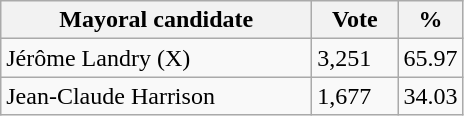<table class="wikitable">
<tr>
<th bgcolor="#DDDDFF" width="200px">Mayoral candidate</th>
<th bgcolor="#DDDDFF" width="50px">Vote</th>
<th bgcolor="#DDDDFF" width="30px">%</th>
</tr>
<tr>
<td>Jérôme Landry (X)</td>
<td>3,251</td>
<td>65.97</td>
</tr>
<tr>
<td>Jean-Claude Harrison</td>
<td>1,677</td>
<td>34.03</td>
</tr>
</table>
